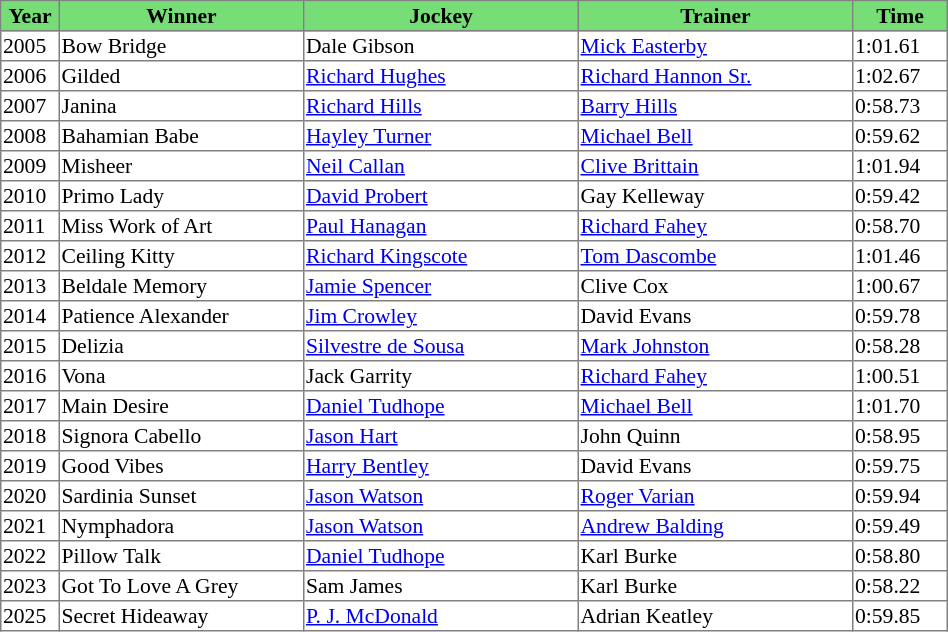<table class = "sortable" | border="1" style="border-collapse: collapse; font-size:90%">
<tr bgcolor="#77dd77" align="center">
<th style="width:36px"><strong>Year</strong></th>
<th style="width:160px"><strong>Winner</strong></th>
<th style="width:180px"><strong>Jockey</strong></th>
<th style="width:180px"><strong>Trainer</strong></th>
<th style="width:60px"><strong>Time</strong></th>
</tr>
<tr>
<td>2005</td>
<td>Bow Bridge</td>
<td>Dale Gibson</td>
<td><a href='#'>Mick Easterby</a></td>
<td>1:01.61</td>
</tr>
<tr>
<td>2006</td>
<td>Gilded</td>
<td><a href='#'>Richard Hughes</a></td>
<td><a href='#'>Richard Hannon Sr.</a></td>
<td>1:02.67</td>
</tr>
<tr>
<td>2007</td>
<td>Janina</td>
<td><a href='#'>Richard Hills</a></td>
<td><a href='#'>Barry Hills</a></td>
<td>0:58.73</td>
</tr>
<tr>
<td>2008</td>
<td>Bahamian Babe</td>
<td><a href='#'>Hayley Turner</a></td>
<td><a href='#'>Michael Bell</a></td>
<td>0:59.62</td>
</tr>
<tr>
<td>2009</td>
<td>Misheer</td>
<td><a href='#'>Neil Callan</a></td>
<td><a href='#'>Clive Brittain</a></td>
<td>1:01.94</td>
</tr>
<tr>
<td>2010</td>
<td>Primo Lady</td>
<td><a href='#'>David Probert</a></td>
<td>Gay Kelleway</td>
<td>0:59.42</td>
</tr>
<tr>
<td>2011</td>
<td>Miss Work of Art</td>
<td><a href='#'>Paul Hanagan</a></td>
<td><a href='#'>Richard Fahey</a></td>
<td>0:58.70</td>
</tr>
<tr>
<td>2012</td>
<td>Ceiling Kitty</td>
<td><a href='#'>Richard Kingscote</a></td>
<td><a href='#'>Tom Dascombe</a></td>
<td>1:01.46</td>
</tr>
<tr>
<td>2013</td>
<td>Beldale Memory</td>
<td><a href='#'>Jamie Spencer</a></td>
<td>Clive Cox</td>
<td>1:00.67</td>
</tr>
<tr>
<td>2014</td>
<td>Patience Alexander</td>
<td><a href='#'>Jim Crowley</a></td>
<td>David Evans</td>
<td>0:59.78</td>
</tr>
<tr>
<td>2015</td>
<td>Delizia</td>
<td><a href='#'>Silvestre de Sousa</a></td>
<td><a href='#'>Mark Johnston</a></td>
<td>0:58.28</td>
</tr>
<tr>
<td>2016</td>
<td>Vona</td>
<td>Jack Garrity</td>
<td><a href='#'>Richard Fahey</a></td>
<td>1:00.51</td>
</tr>
<tr>
<td>2017</td>
<td>Main Desire</td>
<td><a href='#'>Daniel Tudhope</a></td>
<td><a href='#'>Michael Bell</a></td>
<td>1:01.70</td>
</tr>
<tr>
<td>2018</td>
<td>Signora Cabello</td>
<td><a href='#'>Jason Hart</a></td>
<td>John Quinn</td>
<td>0:58.95</td>
</tr>
<tr>
<td>2019</td>
<td>Good Vibes</td>
<td><a href='#'>Harry Bentley</a></td>
<td>David Evans</td>
<td>0:59.75</td>
</tr>
<tr>
<td>2020</td>
<td>Sardinia Sunset</td>
<td><a href='#'>Jason Watson</a></td>
<td><a href='#'>Roger Varian</a></td>
<td>0:59.94</td>
</tr>
<tr>
<td>2021</td>
<td>Nymphadora</td>
<td><a href='#'>Jason Watson</a></td>
<td><a href='#'>Andrew Balding</a></td>
<td>0:59.49</td>
</tr>
<tr>
<td>2022</td>
<td>Pillow Talk</td>
<td><a href='#'>Daniel Tudhope</a></td>
<td>Karl Burke</td>
<td>0:58.80</td>
</tr>
<tr>
<td>2023</td>
<td>Got To Love A Grey</td>
<td>Sam James</td>
<td>Karl Burke</td>
<td>0:58.22</td>
</tr>
<tr>
<td>2025</td>
<td>Secret Hideaway</td>
<td><a href='#'>P. J. McDonald</a></td>
<td>Adrian Keatley</td>
<td>0:59.85</td>
</tr>
</table>
